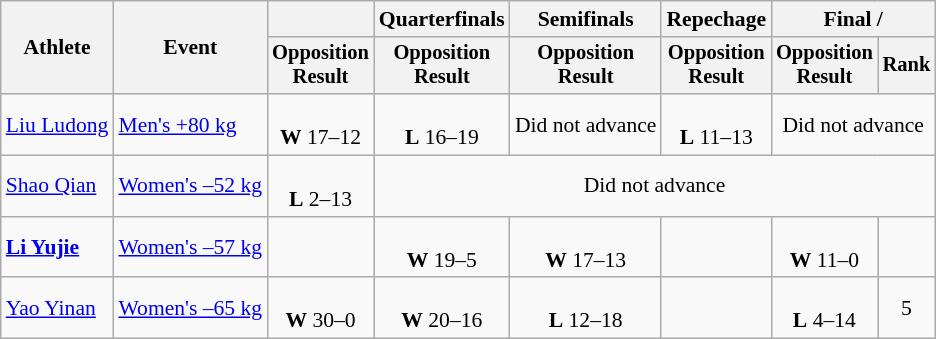<table class="wikitable" style="font-size:90%;">
<tr>
<th rowspan=2>Athlete</th>
<th rowspan=2>Event</th>
<th></th>
<th>Quarterfinals</th>
<th>Semifinals</th>
<th>Repechage</th>
<th colspan=2>Final / </th>
</tr>
<tr style="font-size:95%">
<th>Opposition<br>Result</th>
<th>Opposition<br>Result</th>
<th>Opposition<br>Result</th>
<th>Opposition<br>Result</th>
<th>Opposition<br>Result</th>
<th>Rank</th>
</tr>
<tr align=center>
<td align=left><a href='#'>Liu Ludong</a></td>
<td align=left><a href='#'>Men's +80 kg</a></td>
<td><br><strong>W</strong> 17–12</td>
<td><br><strong>L</strong> 16–19</td>
<td>Did not advance</td>
<td><br><strong>L</strong> 11–13</td>
<td colspan=2>Did not advance</td>
</tr>
<tr align=center>
<td align=left><a href='#'>Shao Qian</a></td>
<td align=left><a href='#'>Women's –52 kg</a></td>
<td><br><strong>L</strong> 2–13</td>
<td colspan=5>Did not advance</td>
</tr>
<tr align=center>
<td align=left><strong><a href='#'>Li Yujie</a></strong></td>
<td align=left><a href='#'>Women's –57 kg</a></td>
<td></td>
<td><br><strong>W</strong> 19–5</td>
<td><br><strong>W</strong> 17–13</td>
<td></td>
<td><br><strong>W</strong> 11–0</td>
<td></td>
</tr>
<tr align=center>
<td align=left><a href='#'>Yao Yinan</a></td>
<td align=left><a href='#'>Women's –65 kg</a></td>
<td><br><strong>W</strong> 30–0</td>
<td><br><strong>W</strong> 20–16</td>
<td><br><strong>L</strong> 12–18</td>
<td></td>
<td><br><strong>L</strong> 4–14</td>
<td>5</td>
</tr>
</table>
